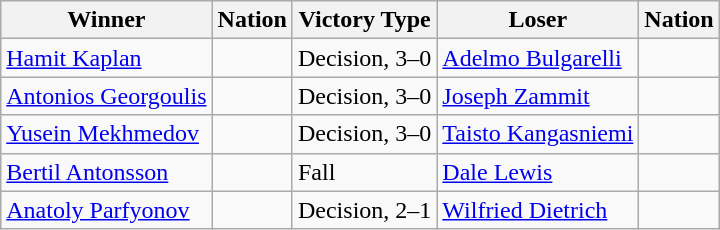<table class="wikitable sortable" style="text-align:left;">
<tr>
<th>Winner</th>
<th>Nation</th>
<th>Victory Type</th>
<th>Loser</th>
<th>Nation</th>
</tr>
<tr>
<td><a href='#'>Hamit Kaplan</a></td>
<td></td>
<td>Decision, 3–0</td>
<td><a href='#'>Adelmo Bulgarelli</a></td>
<td></td>
</tr>
<tr>
<td><a href='#'>Antonios Georgoulis</a></td>
<td></td>
<td>Decision, 3–0</td>
<td><a href='#'>Joseph Zammit</a></td>
<td></td>
</tr>
<tr>
<td><a href='#'>Yusein Mekhmedov</a></td>
<td></td>
<td>Decision, 3–0</td>
<td><a href='#'>Taisto Kangasniemi</a></td>
<td></td>
</tr>
<tr>
<td><a href='#'>Bertil Antonsson</a></td>
<td></td>
<td>Fall</td>
<td><a href='#'>Dale Lewis</a></td>
<td></td>
</tr>
<tr>
<td><a href='#'>Anatoly Parfyonov</a></td>
<td></td>
<td>Decision, 2–1</td>
<td><a href='#'>Wilfried Dietrich</a></td>
<td></td>
</tr>
</table>
